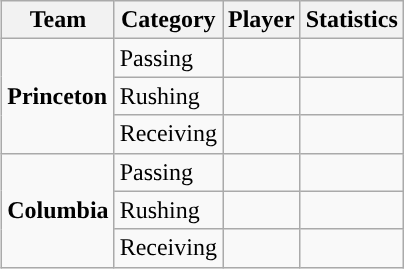<table class="wikitable" style="float: right;">
<tr>
<th>Team</th>
<th>Category</th>
<th>Player</th>
<th>Statistics</th>
</tr>
<tr>
<td rowspan=3><strong>Princeton</strong></td>
<td>Passing</td>
<td></td>
<td></td>
</tr>
<tr>
<td>Rushing</td>
<td></td>
<td></td>
</tr>
<tr>
<td>Receiving</td>
<td></td>
<td></td>
</tr>
<tr>
<td rowspan=3><strong>Columbia</strong></td>
<td>Passing</td>
<td></td>
<td></td>
</tr>
<tr>
<td>Rushing</td>
<td></td>
<td></td>
</tr>
<tr>
<td>Receiving</td>
<td></td>
<td></td>
</tr>
</table>
